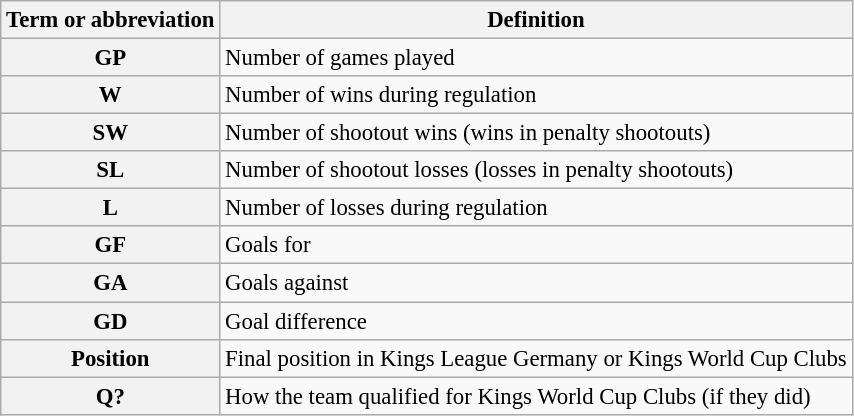<table class="wikitable" style="font-size:95%">
<tr>
<th scope="col">Term or abbreviation</th>
<th scope="col">Definition</th>
</tr>
<tr>
<th scope="row">GP</th>
<td>Number of games played</td>
</tr>
<tr>
<th scope="row">W</th>
<td>Number of wins during regulation</td>
</tr>
<tr>
<th scope="row">SW</th>
<td>Number of shootout wins (wins in penalty shootouts)</td>
</tr>
<tr>
<th scope="row">SL</th>
<td>Number of shootout losses (losses in penalty shootouts)</td>
</tr>
<tr>
<th scope="row">L</th>
<td>Number of losses during regulation</td>
</tr>
<tr>
<th scope="row">GF</th>
<td>Goals for</td>
</tr>
<tr>
<th scope="row">GA</th>
<td>Goals against</td>
</tr>
<tr>
<th scope="row">GD</th>
<td>Goal difference</td>
</tr>
<tr>
<th scope="row">Position</th>
<td>Final position in Kings League Germany or Kings World Cup Clubs</td>
</tr>
<tr>
<th scope="row">Q?</th>
<td>How the team qualified for Kings World Cup Clubs (if they did)</td>
</tr>
</table>
